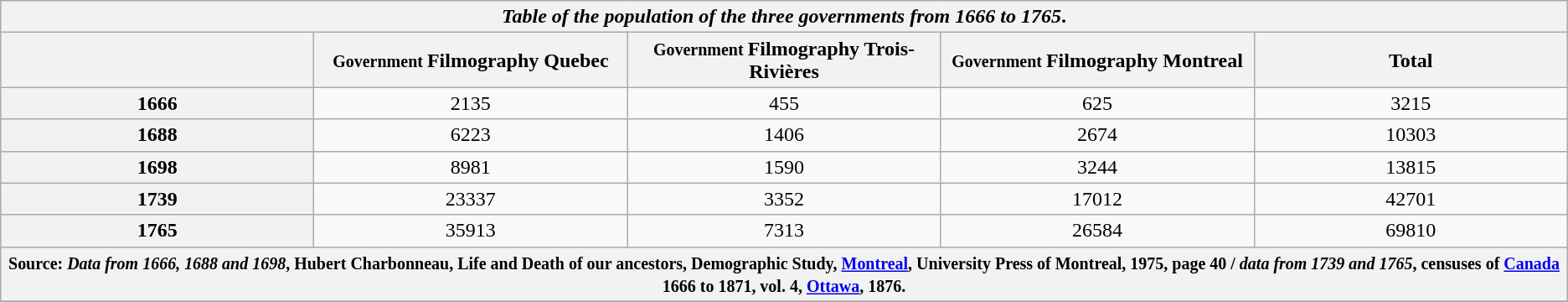<table Class = "wikitable center" style = "text-align: center; 00;">
<tr>
<th colspan = " 5"><em>Table of the population of the three governments from 1666 to 1765</em>.</th>
</tr>
<tr>
<th scope = col width = "20%"></th>
<th scope = col width = "20%"><small> Government </small> Filmography Quebec</th>
<th scope = col width = "20%"><small> Government </small> Filmography Trois-Rivières</th>
<th scope = col width = "20%"><small> Government </small> Filmography Montreal</th>
<th scope = col width = "20%">Total</th>
</tr>
<tr>
<th scope = row>1666</th>
<td>2135</td>
<td>455</td>
<td>625</td>
<td>3215</td>
</tr>
<tr>
<th scope = row>1688</th>
<td>6223</td>
<td>1406</td>
<td>2674</td>
<td>10303</td>
</tr>
<tr>
<th scope = row>1698</th>
<td>8981</td>
<td>1590</td>
<td>3244</td>
<td>13815</td>
</tr>
<tr>
<th scope = row>1739</th>
<td>23337</td>
<td>3352</td>
<td>17012</td>
<td>42701</td>
</tr>
<tr>
<th scope = row>1765</th>
<td>35913</td>
<td>7313</td>
<td>26584</td>
<td>69810</td>
</tr>
<tr>
<th colspan = " 5"><small> <strong>Source</strong>: <em>Data from 1666, 1688 and 1698</em>, Hubert Charbonneau, Life and Death of our ancestors, Demographic Study, <a href='#'>Montreal</a>, University Press of Montreal, 1975, page 40 / <em>data from 1739 and 1765</em>, censuses of <a href='#'>Canada</a> 1666 to 1871, vol. 4, <a href='#'>Ottawa</a>, 1876. </small></th>
</tr>
<tr>
</tr>
</table>
